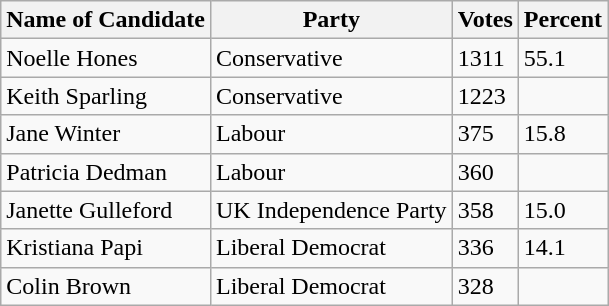<table class="wikitable">
<tr>
<th>Name of Candidate</th>
<th>Party</th>
<th>Votes</th>
<th>Percent</th>
</tr>
<tr>
<td>Noelle Hones</td>
<td>Conservative</td>
<td>1311</td>
<td>55.1</td>
</tr>
<tr>
<td>Keith Sparling</td>
<td>Conservative</td>
<td>1223</td>
<td></td>
</tr>
<tr>
<td>Jane Winter</td>
<td>Labour</td>
<td>375</td>
<td>15.8</td>
</tr>
<tr>
<td>Patricia Dedman</td>
<td>Labour</td>
<td>360</td>
<td></td>
</tr>
<tr>
<td>Janette Gulleford</td>
<td>UK Independence Party</td>
<td>358</td>
<td>15.0</td>
</tr>
<tr>
<td>Kristiana Papi</td>
<td>Liberal Democrat</td>
<td>336</td>
<td>14.1</td>
</tr>
<tr>
<td>Colin Brown</td>
<td>Liberal Democrat</td>
<td>328</td>
<td></td>
</tr>
</table>
